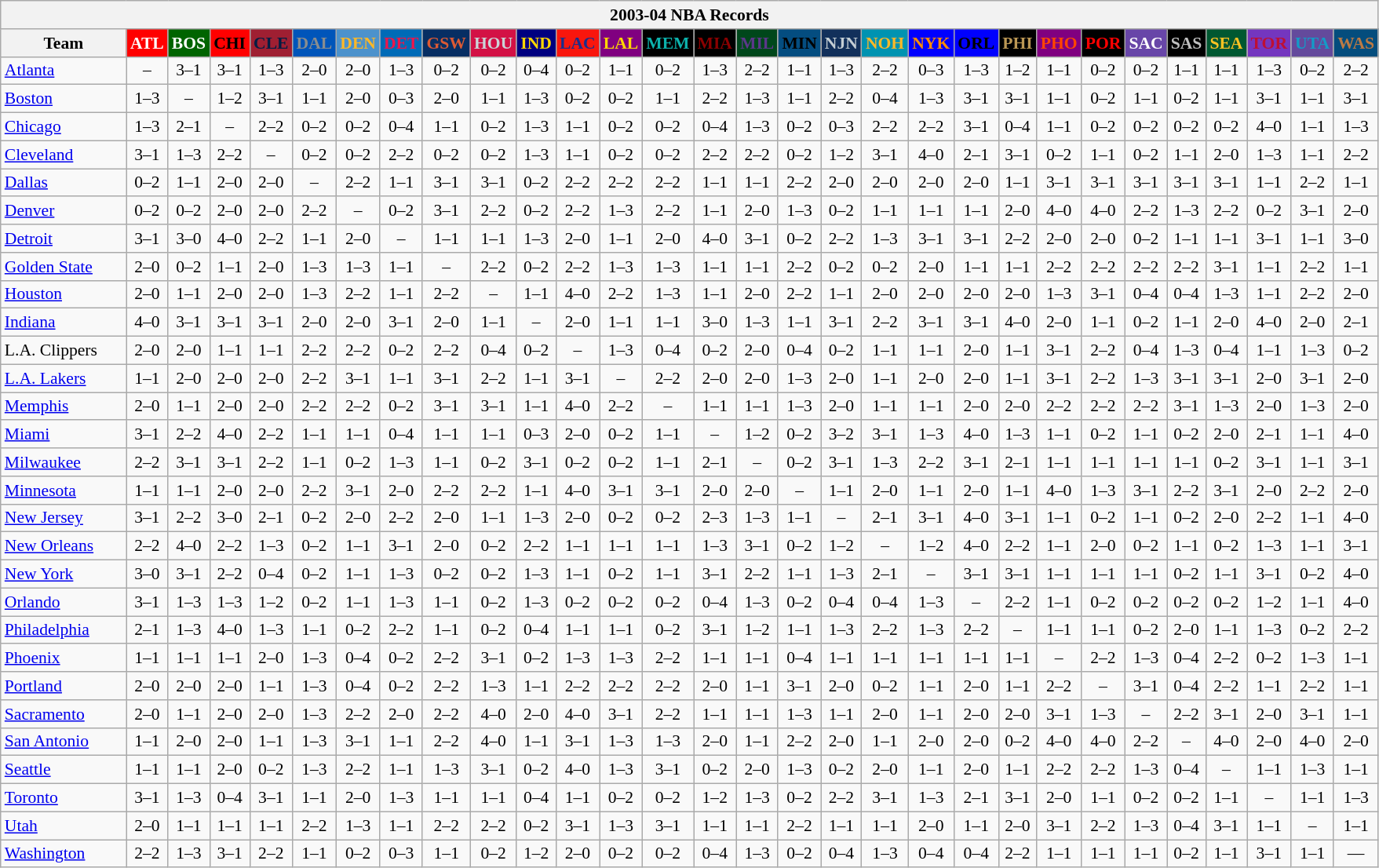<table class="wikitable" style="font-size:90%; text-align:center;">
<tr>
<th colspan=30>2003-04 NBA Records</th>
</tr>
<tr>
<th width=100>Team</th>
<th style="background:#FF0000;color:#FFFFFF;width=35">ATL</th>
<th style="background:#006400;color:#FFFFFF;width=35">BOS</th>
<th style="background:#FF0000;color:#000000;width=35">CHI</th>
<th style="background:#9F1F32;color:#001D43;width=35">CLE</th>
<th style="background:#0055BA;color:#898D8F;width=35">DAL</th>
<th style="background:#4C92CC;color:#FDB827;width=35">DEN</th>
<th style="background:#006BB7;color:#ED164B;width=35">DET</th>
<th style="background:#072E63;color:#DC5A34;width=35">GSW</th>
<th style="background:#D31145;color:#CBD4D8;width=35">HOU</th>
<th style="background:#000080;color:#FFD700;width=35">IND</th>
<th style="background:#F9160D;color:#1A2E8B;width=35">LAC</th>
<th style="background:#800080;color:#FFD700;width=35">LAL</th>
<th style="background:#000000;color:#0CB2AC;width=35">MEM</th>
<th style="background:#000000;color:#8B0000;width=35">MIA</th>
<th style="background:#00471B;color:#5C378A;width=35">MIL</th>
<th style="background:#044D80;color:#000000;width=35">MIN</th>
<th style="background:#12305B;color:#C4CED4;width=35">NJN</th>
<th style="background:#0093B1;color:#FDB827;width=35">NOH</th>
<th style="background:#0000FF;color:#FF8C00;width=35">NYK</th>
<th style="background:#0000FF;color:#000000;width=35">ORL</th>
<th style="background:#000000;color:#BB9754;width=35">PHI</th>
<th style="background:#800080;color:#FF4500;width=35">PHO</th>
<th style="background:#000000;color:#FF0000;width=35">POR</th>
<th style="background:#6846A8;color:#FFFFFF;width=35">SAC</th>
<th style="background:#000000;color:#C0C0C0;width=35">SAS</th>
<th style="background:#005831;color:#FFC322;width=35">SEA</th>
<th style="background:#7436BF;color:#BE0F34;width=35">TOR</th>
<th style="background:#644A9C;color:#149BC7;width=35">UTA</th>
<th style="background:#044D7D;color:#BC7A44;width=35">WAS</th>
</tr>
<tr>
<td style="text-align:left;"><a href='#'>Atlanta</a></td>
<td>–</td>
<td>3–1</td>
<td>3–1</td>
<td>1–3</td>
<td>2–0</td>
<td>2–0</td>
<td>1–3</td>
<td>0–2</td>
<td>0–2</td>
<td>0–4</td>
<td>0–2</td>
<td>1–1</td>
<td>0–2</td>
<td>1–3</td>
<td>2–2</td>
<td>1–1</td>
<td>1–3</td>
<td>2–2</td>
<td>0–3</td>
<td>1–3</td>
<td>1–2</td>
<td>1–1</td>
<td>0–2</td>
<td>0–2</td>
<td>1–1</td>
<td>1–1</td>
<td>1–3</td>
<td>0–2</td>
<td>2–2</td>
</tr>
<tr>
<td style="text-align:left;"><a href='#'>Boston</a></td>
<td>1–3</td>
<td>–</td>
<td>1–2</td>
<td>3–1</td>
<td>1–1</td>
<td>2–0</td>
<td>0–3</td>
<td>2–0</td>
<td>1–1</td>
<td>1–3</td>
<td>0–2</td>
<td>0–2</td>
<td>1–1</td>
<td>2–2</td>
<td>1–3</td>
<td>1–1</td>
<td>2–2</td>
<td>0–4</td>
<td>1–3</td>
<td>3–1</td>
<td>3–1</td>
<td>1–1</td>
<td>0–2</td>
<td>1–1</td>
<td>0–2</td>
<td>1–1</td>
<td>3–1</td>
<td>1–1</td>
<td>3–1</td>
</tr>
<tr>
<td style="text-align:left;"><a href='#'>Chicago</a></td>
<td>1–3</td>
<td>2–1</td>
<td>–</td>
<td>2–2</td>
<td>0–2</td>
<td>0–2</td>
<td>0–4</td>
<td>1–1</td>
<td>0–2</td>
<td>1–3</td>
<td>1–1</td>
<td>0–2</td>
<td>0–2</td>
<td>0–4</td>
<td>1–3</td>
<td>0–2</td>
<td>0–3</td>
<td>2–2</td>
<td>2–2</td>
<td>3–1</td>
<td>0–4</td>
<td>1–1</td>
<td>0–2</td>
<td>0–2</td>
<td>0–2</td>
<td>0–2</td>
<td>4–0</td>
<td>1–1</td>
<td>1–3</td>
</tr>
<tr>
<td style="text-align:left;"><a href='#'>Cleveland</a></td>
<td>3–1</td>
<td>1–3</td>
<td>2–2</td>
<td>–</td>
<td>0–2</td>
<td>0–2</td>
<td>2–2</td>
<td>0–2</td>
<td>0–2</td>
<td>1–3</td>
<td>1–1</td>
<td>0–2</td>
<td>0–2</td>
<td>2–2</td>
<td>2–2</td>
<td>0–2</td>
<td>1–2</td>
<td>3–1</td>
<td>4–0</td>
<td>2–1</td>
<td>3–1</td>
<td>0–2</td>
<td>1–1</td>
<td>0–2</td>
<td>1–1</td>
<td>2–0</td>
<td>1–3</td>
<td>1–1</td>
<td>2–2</td>
</tr>
<tr>
<td style="text-align:left;"><a href='#'>Dallas</a></td>
<td>0–2</td>
<td>1–1</td>
<td>2–0</td>
<td>2–0</td>
<td>–</td>
<td>2–2</td>
<td>1–1</td>
<td>3–1</td>
<td>3–1</td>
<td>0–2</td>
<td>2–2</td>
<td>2–2</td>
<td>2–2</td>
<td>1–1</td>
<td>1–1</td>
<td>2–2</td>
<td>2–0</td>
<td>2–0</td>
<td>2–0</td>
<td>2–0</td>
<td>1–1</td>
<td>3–1</td>
<td>3–1</td>
<td>3–1</td>
<td>3–1</td>
<td>3–1</td>
<td>1–1</td>
<td>2–2</td>
<td>1–1</td>
</tr>
<tr>
<td style="text-align:left;"><a href='#'>Denver</a></td>
<td>0–2</td>
<td>0–2</td>
<td>2–0</td>
<td>2–0</td>
<td>2–2</td>
<td>–</td>
<td>0–2</td>
<td>3–1</td>
<td>2–2</td>
<td>0–2</td>
<td>2–2</td>
<td>1–3</td>
<td>2–2</td>
<td>1–1</td>
<td>2–0</td>
<td>1–3</td>
<td>0–2</td>
<td>1–1</td>
<td>1–1</td>
<td>1–1</td>
<td>2–0</td>
<td>4–0</td>
<td>4–0</td>
<td>2–2</td>
<td>1–3</td>
<td>2–2</td>
<td>0–2</td>
<td>3–1</td>
<td>2–0</td>
</tr>
<tr>
<td style="text-align:left;"><a href='#'>Detroit</a></td>
<td>3–1</td>
<td>3–0</td>
<td>4–0</td>
<td>2–2</td>
<td>1–1</td>
<td>2–0</td>
<td>–</td>
<td>1–1</td>
<td>1–1</td>
<td>1–3</td>
<td>2–0</td>
<td>1–1</td>
<td>2–0</td>
<td>4–0</td>
<td>3–1</td>
<td>0–2</td>
<td>2–2</td>
<td>1–3</td>
<td>3–1</td>
<td>3–1</td>
<td>2–2</td>
<td>2–0</td>
<td>2–0</td>
<td>0–2</td>
<td>1–1</td>
<td>1–1</td>
<td>3–1</td>
<td>1–1</td>
<td>3–0</td>
</tr>
<tr>
<td style="text-align:left;"><a href='#'>Golden State</a></td>
<td>2–0</td>
<td>0–2</td>
<td>1–1</td>
<td>2–0</td>
<td>1–3</td>
<td>1–3</td>
<td>1–1</td>
<td>–</td>
<td>2–2</td>
<td>0–2</td>
<td>2–2</td>
<td>1–3</td>
<td>1–3</td>
<td>1–1</td>
<td>1–1</td>
<td>2–2</td>
<td>0–2</td>
<td>0–2</td>
<td>2–0</td>
<td>1–1</td>
<td>1–1</td>
<td>2–2</td>
<td>2–2</td>
<td>2–2</td>
<td>2–2</td>
<td>3–1</td>
<td>1–1</td>
<td>2–2</td>
<td>1–1</td>
</tr>
<tr>
<td style="text-align:left;"><a href='#'>Houston</a></td>
<td>2–0</td>
<td>1–1</td>
<td>2–0</td>
<td>2–0</td>
<td>1–3</td>
<td>2–2</td>
<td>1–1</td>
<td>2–2</td>
<td>–</td>
<td>1–1</td>
<td>4–0</td>
<td>2–2</td>
<td>1–3</td>
<td>1–1</td>
<td>2–0</td>
<td>2–2</td>
<td>1–1</td>
<td>2–0</td>
<td>2–0</td>
<td>2–0</td>
<td>2–0</td>
<td>1–3</td>
<td>3–1</td>
<td>0–4</td>
<td>0–4</td>
<td>1–3</td>
<td>1–1</td>
<td>2–2</td>
<td>2–0</td>
</tr>
<tr>
<td style="text-align:left;"><a href='#'>Indiana</a></td>
<td>4–0</td>
<td>3–1</td>
<td>3–1</td>
<td>3–1</td>
<td>2–0</td>
<td>2–0</td>
<td>3–1</td>
<td>2–0</td>
<td>1–1</td>
<td>–</td>
<td>2–0</td>
<td>1–1</td>
<td>1–1</td>
<td>3–0</td>
<td>1–3</td>
<td>1–1</td>
<td>3–1</td>
<td>2–2</td>
<td>3–1</td>
<td>3–1</td>
<td>4–0</td>
<td>2–0</td>
<td>1–1</td>
<td>0–2</td>
<td>1–1</td>
<td>2–0</td>
<td>4–0</td>
<td>2–0</td>
<td>2–1</td>
</tr>
<tr>
<td style="text-align:left;">L.A. Clippers</td>
<td>2–0</td>
<td>2–0</td>
<td>1–1</td>
<td>1–1</td>
<td>2–2</td>
<td>2–2</td>
<td>0–2</td>
<td>2–2</td>
<td>0–4</td>
<td>0–2</td>
<td>–</td>
<td>1–3</td>
<td>0–4</td>
<td>0–2</td>
<td>2–0</td>
<td>0–4</td>
<td>0–2</td>
<td>1–1</td>
<td>1–1</td>
<td>2–0</td>
<td>1–1</td>
<td>3–1</td>
<td>2–2</td>
<td>0–4</td>
<td>1–3</td>
<td>0–4</td>
<td>1–1</td>
<td>1–3</td>
<td>0–2</td>
</tr>
<tr>
<td style="text-align:left;"><a href='#'>L.A. Lakers</a></td>
<td>1–1</td>
<td>2–0</td>
<td>2–0</td>
<td>2–0</td>
<td>2–2</td>
<td>3–1</td>
<td>1–1</td>
<td>3–1</td>
<td>2–2</td>
<td>1–1</td>
<td>3–1</td>
<td>–</td>
<td>2–2</td>
<td>2–0</td>
<td>2–0</td>
<td>1–3</td>
<td>2–0</td>
<td>1–1</td>
<td>2–0</td>
<td>2–0</td>
<td>1–1</td>
<td>3–1</td>
<td>2–2</td>
<td>1–3</td>
<td>3–1</td>
<td>3–1</td>
<td>2–0</td>
<td>3–1</td>
<td>2–0</td>
</tr>
<tr>
<td style="text-align:left;"><a href='#'>Memphis</a></td>
<td>2–0</td>
<td>1–1</td>
<td>2–0</td>
<td>2–0</td>
<td>2–2</td>
<td>2–2</td>
<td>0–2</td>
<td>3–1</td>
<td>3–1</td>
<td>1–1</td>
<td>4–0</td>
<td>2–2</td>
<td>–</td>
<td>1–1</td>
<td>1–1</td>
<td>1–3</td>
<td>2–0</td>
<td>1–1</td>
<td>1–1</td>
<td>2–0</td>
<td>2–0</td>
<td>2–2</td>
<td>2–2</td>
<td>2–2</td>
<td>3–1</td>
<td>1–3</td>
<td>2–0</td>
<td>1–3</td>
<td>2–0</td>
</tr>
<tr>
<td style="text-align:left;"><a href='#'>Miami</a></td>
<td>3–1</td>
<td>2–2</td>
<td>4–0</td>
<td>2–2</td>
<td>1–1</td>
<td>1–1</td>
<td>0–4</td>
<td>1–1</td>
<td>1–1</td>
<td>0–3</td>
<td>2–0</td>
<td>0–2</td>
<td>1–1</td>
<td>–</td>
<td>1–2</td>
<td>0–2</td>
<td>3–2</td>
<td>3–1</td>
<td>1–3</td>
<td>4–0</td>
<td>1–3</td>
<td>1–1</td>
<td>0–2</td>
<td>1–1</td>
<td>0–2</td>
<td>2–0</td>
<td>2–1</td>
<td>1–1</td>
<td>4–0</td>
</tr>
<tr>
<td style="text-align:left;"><a href='#'>Milwaukee</a></td>
<td>2–2</td>
<td>3–1</td>
<td>3–1</td>
<td>2–2</td>
<td>1–1</td>
<td>0–2</td>
<td>1–3</td>
<td>1–1</td>
<td>0–2</td>
<td>3–1</td>
<td>0–2</td>
<td>0–2</td>
<td>1–1</td>
<td>2–1</td>
<td>–</td>
<td>0–2</td>
<td>3–1</td>
<td>1–3</td>
<td>2–2</td>
<td>3–1</td>
<td>2–1</td>
<td>1–1</td>
<td>1–1</td>
<td>1–1</td>
<td>1–1</td>
<td>0–2</td>
<td>3–1</td>
<td>1–1</td>
<td>3–1</td>
</tr>
<tr>
<td style="text-align:left;"><a href='#'>Minnesota</a></td>
<td>1–1</td>
<td>1–1</td>
<td>2–0</td>
<td>2–0</td>
<td>2–2</td>
<td>3–1</td>
<td>2–0</td>
<td>2–2</td>
<td>2–2</td>
<td>1–1</td>
<td>4–0</td>
<td>3–1</td>
<td>3–1</td>
<td>2–0</td>
<td>2–0</td>
<td>–</td>
<td>1–1</td>
<td>2–0</td>
<td>1–1</td>
<td>2–0</td>
<td>1–1</td>
<td>4–0</td>
<td>1–3</td>
<td>3–1</td>
<td>2–2</td>
<td>3–1</td>
<td>2–0</td>
<td>2–2</td>
<td>2–0</td>
</tr>
<tr>
<td style="text-align:left;"><a href='#'>New Jersey</a></td>
<td>3–1</td>
<td>2–2</td>
<td>3–0</td>
<td>2–1</td>
<td>0–2</td>
<td>2–0</td>
<td>2–2</td>
<td>2–0</td>
<td>1–1</td>
<td>1–3</td>
<td>2–0</td>
<td>0–2</td>
<td>0–2</td>
<td>2–3</td>
<td>1–3</td>
<td>1–1</td>
<td>–</td>
<td>2–1</td>
<td>3–1</td>
<td>4–0</td>
<td>3–1</td>
<td>1–1</td>
<td>0–2</td>
<td>1–1</td>
<td>0–2</td>
<td>2–0</td>
<td>2–2</td>
<td>1–1</td>
<td>4–0</td>
</tr>
<tr>
<td style="text-align:left;"><a href='#'>New Orleans</a></td>
<td>2–2</td>
<td>4–0</td>
<td>2–2</td>
<td>1–3</td>
<td>0–2</td>
<td>1–1</td>
<td>3–1</td>
<td>2–0</td>
<td>0–2</td>
<td>2–2</td>
<td>1–1</td>
<td>1–1</td>
<td>1–1</td>
<td>1–3</td>
<td>3–1</td>
<td>0–2</td>
<td>1–2</td>
<td>–</td>
<td>1–2</td>
<td>4–0</td>
<td>2–2</td>
<td>1–1</td>
<td>2–0</td>
<td>0–2</td>
<td>1–1</td>
<td>0–2</td>
<td>1–3</td>
<td>1–1</td>
<td>3–1</td>
</tr>
<tr>
<td style="text-align:left;"><a href='#'>New York</a></td>
<td>3–0</td>
<td>3–1</td>
<td>2–2</td>
<td>0–4</td>
<td>0–2</td>
<td>1–1</td>
<td>1–3</td>
<td>0–2</td>
<td>0–2</td>
<td>1–3</td>
<td>1–1</td>
<td>0–2</td>
<td>1–1</td>
<td>3–1</td>
<td>2–2</td>
<td>1–1</td>
<td>1–3</td>
<td>2–1</td>
<td>–</td>
<td>3–1</td>
<td>3–1</td>
<td>1–1</td>
<td>1–1</td>
<td>1–1</td>
<td>0–2</td>
<td>1–1</td>
<td>3–1</td>
<td>0–2</td>
<td>4–0</td>
</tr>
<tr>
<td style="text-align:left;"><a href='#'>Orlando</a></td>
<td>3–1</td>
<td>1–3</td>
<td>1–3</td>
<td>1–2</td>
<td>0–2</td>
<td>1–1</td>
<td>1–3</td>
<td>1–1</td>
<td>0–2</td>
<td>1–3</td>
<td>0–2</td>
<td>0–2</td>
<td>0–2</td>
<td>0–4</td>
<td>1–3</td>
<td>0–2</td>
<td>0–4</td>
<td>0–4</td>
<td>1–3</td>
<td>–</td>
<td>2–2</td>
<td>1–1</td>
<td>0–2</td>
<td>0–2</td>
<td>0–2</td>
<td>0–2</td>
<td>1–2</td>
<td>1–1</td>
<td>4–0</td>
</tr>
<tr>
<td style="text-align:left;"><a href='#'>Philadelphia</a></td>
<td>2–1</td>
<td>1–3</td>
<td>4–0</td>
<td>1–3</td>
<td>1–1</td>
<td>0–2</td>
<td>2–2</td>
<td>1–1</td>
<td>0–2</td>
<td>0–4</td>
<td>1–1</td>
<td>1–1</td>
<td>0–2</td>
<td>3–1</td>
<td>1–2</td>
<td>1–1</td>
<td>1–3</td>
<td>2–2</td>
<td>1–3</td>
<td>2–2</td>
<td>–</td>
<td>1–1</td>
<td>1–1</td>
<td>0–2</td>
<td>2–0</td>
<td>1–1</td>
<td>1–3</td>
<td>0–2</td>
<td>2–2</td>
</tr>
<tr>
<td style="text-align:left;"><a href='#'>Phoenix</a></td>
<td>1–1</td>
<td>1–1</td>
<td>1–1</td>
<td>2–0</td>
<td>1–3</td>
<td>0–4</td>
<td>0–2</td>
<td>2–2</td>
<td>3–1</td>
<td>0–2</td>
<td>1–3</td>
<td>1–3</td>
<td>2–2</td>
<td>1–1</td>
<td>1–1</td>
<td>0–4</td>
<td>1–1</td>
<td>1–1</td>
<td>1–1</td>
<td>1–1</td>
<td>1–1</td>
<td>–</td>
<td>2–2</td>
<td>1–3</td>
<td>0–4</td>
<td>2–2</td>
<td>0–2</td>
<td>1–3</td>
<td>1–1</td>
</tr>
<tr>
<td style="text-align:left;"><a href='#'>Portland</a></td>
<td>2–0</td>
<td>2–0</td>
<td>2–0</td>
<td>1–1</td>
<td>1–3</td>
<td>0–4</td>
<td>0–2</td>
<td>2–2</td>
<td>1–3</td>
<td>1–1</td>
<td>2–2</td>
<td>2–2</td>
<td>2–2</td>
<td>2–0</td>
<td>1–1</td>
<td>3–1</td>
<td>2–0</td>
<td>0–2</td>
<td>1–1</td>
<td>2–0</td>
<td>1–1</td>
<td>2–2</td>
<td>–</td>
<td>3–1</td>
<td>0–4</td>
<td>2–2</td>
<td>1–1</td>
<td>2–2</td>
<td>1–1</td>
</tr>
<tr>
<td style="text-align:left;"><a href='#'>Sacramento</a></td>
<td>2–0</td>
<td>1–1</td>
<td>2–0</td>
<td>2–0</td>
<td>1–3</td>
<td>2–2</td>
<td>2–0</td>
<td>2–2</td>
<td>4–0</td>
<td>2–0</td>
<td>4–0</td>
<td>3–1</td>
<td>2–2</td>
<td>1–1</td>
<td>1–1</td>
<td>1–3</td>
<td>1–1</td>
<td>2–0</td>
<td>1–1</td>
<td>2–0</td>
<td>2–0</td>
<td>3–1</td>
<td>1–3</td>
<td>–</td>
<td>2–2</td>
<td>3–1</td>
<td>2–0</td>
<td>3–1</td>
<td>1–1</td>
</tr>
<tr>
<td style="text-align:left;"><a href='#'>San Antonio</a></td>
<td>1–1</td>
<td>2–0</td>
<td>2–0</td>
<td>1–1</td>
<td>1–3</td>
<td>3–1</td>
<td>1–1</td>
<td>2–2</td>
<td>4–0</td>
<td>1–1</td>
<td>3–1</td>
<td>1–3</td>
<td>1–3</td>
<td>2–0</td>
<td>1–1</td>
<td>2–2</td>
<td>2–0</td>
<td>1–1</td>
<td>2–0</td>
<td>2–0</td>
<td>0–2</td>
<td>4–0</td>
<td>4–0</td>
<td>2–2</td>
<td>–</td>
<td>4–0</td>
<td>2–0</td>
<td>4–0</td>
<td>2–0</td>
</tr>
<tr>
<td style="text-align:left;"><a href='#'>Seattle</a></td>
<td>1–1</td>
<td>1–1</td>
<td>2–0</td>
<td>0–2</td>
<td>1–3</td>
<td>2–2</td>
<td>1–1</td>
<td>1–3</td>
<td>3–1</td>
<td>0–2</td>
<td>4–0</td>
<td>1–3</td>
<td>3–1</td>
<td>0–2</td>
<td>2–0</td>
<td>1–3</td>
<td>0–2</td>
<td>2–0</td>
<td>1–1</td>
<td>2–0</td>
<td>1–1</td>
<td>2–2</td>
<td>2–2</td>
<td>1–3</td>
<td>0–4</td>
<td>–</td>
<td>1–1</td>
<td>1–3</td>
<td>1–1</td>
</tr>
<tr>
<td style="text-align:left;"><a href='#'>Toronto</a></td>
<td>3–1</td>
<td>1–3</td>
<td>0–4</td>
<td>3–1</td>
<td>1–1</td>
<td>2–0</td>
<td>1–3</td>
<td>1–1</td>
<td>1–1</td>
<td>0–4</td>
<td>1–1</td>
<td>0–2</td>
<td>0–2</td>
<td>1–2</td>
<td>1–3</td>
<td>0–2</td>
<td>2–2</td>
<td>3–1</td>
<td>1–3</td>
<td>2–1</td>
<td>3–1</td>
<td>2–0</td>
<td>1–1</td>
<td>0–2</td>
<td>0–2</td>
<td>1–1</td>
<td>–</td>
<td>1–1</td>
<td>1–3</td>
</tr>
<tr>
<td style="text-align:left;"><a href='#'>Utah</a></td>
<td>2–0</td>
<td>1–1</td>
<td>1–1</td>
<td>1–1</td>
<td>2–2</td>
<td>1–3</td>
<td>1–1</td>
<td>2–2</td>
<td>2–2</td>
<td>0–2</td>
<td>3–1</td>
<td>1–3</td>
<td>3–1</td>
<td>1–1</td>
<td>1–1</td>
<td>2–2</td>
<td>1–1</td>
<td>1–1</td>
<td>2–0</td>
<td>1–1</td>
<td>2–0</td>
<td>3–1</td>
<td>2–2</td>
<td>1–3</td>
<td>0–4</td>
<td>3–1</td>
<td>1–1</td>
<td>–</td>
<td>1–1</td>
</tr>
<tr>
<td style="text-align:left;"><a href='#'>Washington</a></td>
<td>2–2</td>
<td>1–3</td>
<td>3–1</td>
<td>2–2</td>
<td>1–1</td>
<td>0–2</td>
<td>0–3</td>
<td>1–1</td>
<td>0–2</td>
<td>1–2</td>
<td>2–0</td>
<td>0–2</td>
<td>0–2</td>
<td>0–4</td>
<td>1–3</td>
<td>0–2</td>
<td>0–4</td>
<td>1–3</td>
<td>0–4</td>
<td>0–4</td>
<td>2–2</td>
<td>1–1</td>
<td>1–1</td>
<td>1–1</td>
<td>0–2</td>
<td>1–1</td>
<td>3–1</td>
<td>1–1</td>
<td>—</td>
</tr>
</table>
